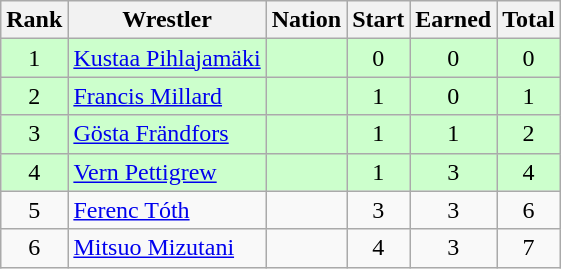<table class="wikitable sortable" style="text-align:center;">
<tr>
<th>Rank</th>
<th>Wrestler</th>
<th>Nation</th>
<th>Start</th>
<th>Earned</th>
<th>Total</th>
</tr>
<tr style="background:#cfc;">
<td>1</td>
<td align=left><a href='#'>Kustaa Pihlajamäki</a></td>
<td align=left></td>
<td>0</td>
<td>0</td>
<td>0</td>
</tr>
<tr style="background:#cfc;">
<td>2</td>
<td align=left><a href='#'>Francis Millard</a></td>
<td align=left></td>
<td>1</td>
<td>0</td>
<td>1</td>
</tr>
<tr style="background:#cfc;">
<td>3</td>
<td align=left><a href='#'>Gösta Frändfors</a></td>
<td align=left></td>
<td>1</td>
<td>1</td>
<td>2</td>
</tr>
<tr style="background:#cfc;">
<td>4</td>
<td align=left><a href='#'>Vern Pettigrew</a></td>
<td align=left></td>
<td>1</td>
<td>3</td>
<td>4</td>
</tr>
<tr>
<td>5</td>
<td align=left><a href='#'>Ferenc Tóth</a></td>
<td align=left></td>
<td>3</td>
<td>3</td>
<td>6</td>
</tr>
<tr>
<td>6</td>
<td align=left><a href='#'>Mitsuo Mizutani</a></td>
<td align=left></td>
<td>4</td>
<td>3</td>
<td>7</td>
</tr>
</table>
